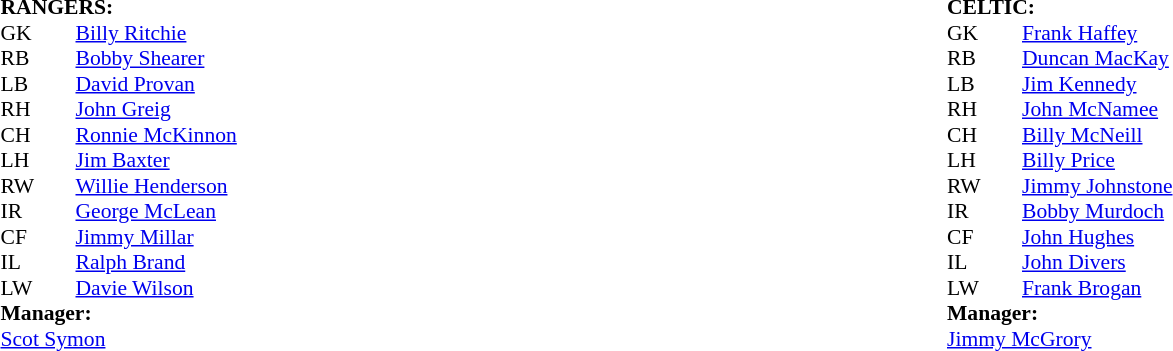<table width="100%">
<tr>
<td valign="top" width="50%"><br><table style="font-size: 90%" cellspacing="0" cellpadding="0">
<tr>
<td colspan="4"><strong>RANGERS:</strong></td>
</tr>
<tr>
<th width="25"></th>
<th width="25"></th>
</tr>
<tr>
<td>GK</td>
<td></td>
<td> <a href='#'>Billy Ritchie</a></td>
</tr>
<tr>
<td>RB</td>
<td></td>
<td> <a href='#'>Bobby Shearer</a></td>
</tr>
<tr>
<td>LB</td>
<td></td>
<td> <a href='#'>David Provan</a></td>
</tr>
<tr>
<td>RH</td>
<td></td>
<td> <a href='#'>John Greig</a></td>
</tr>
<tr>
<td>CH</td>
<td></td>
<td> <a href='#'>Ronnie McKinnon</a></td>
</tr>
<tr>
<td>LH</td>
<td></td>
<td>  <a href='#'>Jim Baxter</a></td>
</tr>
<tr>
<td>RW</td>
<td></td>
<td>  <a href='#'>Willie Henderson</a></td>
</tr>
<tr>
<td>IR</td>
<td></td>
<td> <a href='#'>George McLean</a></td>
</tr>
<tr>
<td>CF</td>
<td></td>
<td> <a href='#'>Jimmy Millar</a></td>
</tr>
<tr>
<td>IL</td>
<td></td>
<td> <a href='#'>Ralph Brand</a></td>
</tr>
<tr>
<td>LW</td>
<td></td>
<td> <a href='#'>Davie Wilson</a></td>
</tr>
<tr>
<td colspan=4><strong>Manager:</strong></td>
</tr>
<tr>
<td colspan="4"> <a href='#'>Scot Symon</a></td>
<td></td>
</tr>
</table>
</td>
<td valign="top" width="50%"><br><table style="font-size: 90%" cellspacing="0" cellpadding="0">
<tr>
<td colspan="4"><strong>CELTIC:</strong></td>
</tr>
<tr>
<th width="25"></th>
<th width="25"></th>
</tr>
<tr>
<td>GK</td>
<td></td>
<td> <a href='#'>Frank Haffey</a></td>
</tr>
<tr>
<td>RB</td>
<td></td>
<td> <a href='#'>Duncan MacKay</a></td>
</tr>
<tr>
<td>LB</td>
<td></td>
<td> <a href='#'>Jim Kennedy</a></td>
</tr>
<tr>
<td>RH</td>
<td></td>
<td> <a href='#'>John McNamee</a></td>
</tr>
<tr>
<td>CH</td>
<td></td>
<td> <a href='#'>Billy McNeill</a></td>
</tr>
<tr>
<td>LH</td>
<td></td>
<td> <a href='#'>Billy Price</a></td>
</tr>
<tr>
<td>RW</td>
<td></td>
<td> <a href='#'>Jimmy Johnstone</a></td>
</tr>
<tr>
<td>IR</td>
<td></td>
<td> <a href='#'>Bobby Murdoch</a></td>
</tr>
<tr>
<td>CF</td>
<td></td>
<td> <a href='#'>John Hughes</a></td>
</tr>
<tr>
<td>IL</td>
<td></td>
<td> <a href='#'>John Divers</a></td>
</tr>
<tr>
<td>LW</td>
<td></td>
<td> <a href='#'>Frank Brogan</a></td>
</tr>
<tr>
<td colspan=4><strong>Manager:</strong></td>
</tr>
<tr>
<td colspan="4"> <a href='#'>Jimmy McGrory</a></td>
</tr>
</table>
</td>
</tr>
</table>
